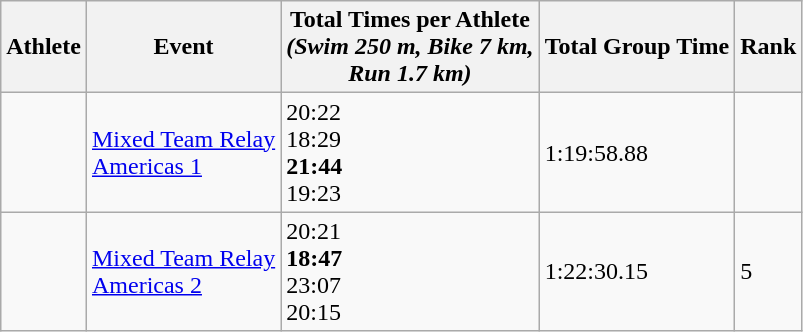<table class="wikitable" border="1">
<tr>
<th>Athlete</th>
<th>Event</th>
<th>Total Times per Athlete <br> <em>(Swim 250 m, Bike 7 km, <br> Run 1.7 km)</em></th>
<th>Total Group Time</th>
<th>Rank</th>
</tr>
<tr>
<td><br><br><strong></strong><br></td>
<td><a href='#'>Mixed Team Relay <br> Americas 1</a></td>
<td>20:22<br>18:29<br><strong>21:44</strong><br>19:23</td>
<td>1:19:58.88</td>
<td></td>
</tr>
<tr>
<td><br><strong></strong><br><br></td>
<td><a href='#'>Mixed Team Relay <br> Americas 2</a></td>
<td>20:21<br><strong>18:47</strong><br>23:07<br>20:15</td>
<td>1:22:30.15</td>
<td>5</td>
</tr>
</table>
